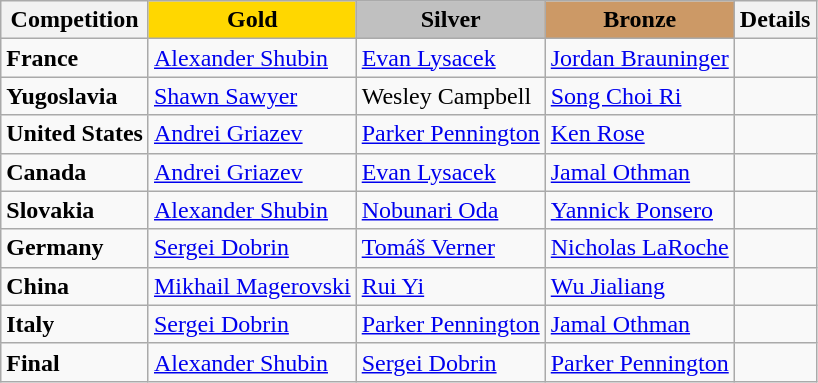<table class="wikitable">
<tr>
<th>Competition</th>
<td align=center bgcolor=gold><strong>Gold</strong></td>
<td align=center bgcolor=silver><strong>Silver</strong></td>
<td align=center bgcolor=cc9966><strong>Bronze</strong></td>
<th>Details</th>
</tr>
<tr>
<td><strong>France</strong></td>
<td> <a href='#'>Alexander Shubin</a></td>
<td> <a href='#'>Evan Lysacek</a></td>
<td> <a href='#'>Jordan Brauninger</a></td>
<td></td>
</tr>
<tr>
<td><strong>Yugoslavia</strong></td>
<td> <a href='#'>Shawn Sawyer</a></td>
<td> Wesley Campbell</td>
<td> <a href='#'>Song Choi Ri</a></td>
<td></td>
</tr>
<tr>
<td><strong>United States</strong></td>
<td> <a href='#'>Andrei Griazev</a></td>
<td> <a href='#'>Parker Pennington</a></td>
<td> <a href='#'>Ken Rose</a></td>
<td></td>
</tr>
<tr>
<td><strong>Canada</strong></td>
<td> <a href='#'>Andrei Griazev</a></td>
<td> <a href='#'>Evan Lysacek</a></td>
<td> <a href='#'>Jamal Othman</a></td>
<td></td>
</tr>
<tr>
<td><strong>Slovakia</strong></td>
<td> <a href='#'>Alexander Shubin</a></td>
<td> <a href='#'>Nobunari Oda</a></td>
<td> <a href='#'>Yannick Ponsero</a></td>
<td></td>
</tr>
<tr>
<td><strong>Germany</strong></td>
<td> <a href='#'>Sergei Dobrin</a></td>
<td> <a href='#'>Tomáš Verner</a></td>
<td> <a href='#'>Nicholas LaRoche</a></td>
<td></td>
</tr>
<tr>
<td><strong>China</strong></td>
<td> <a href='#'>Mikhail Magerovski</a></td>
<td> <a href='#'>Rui Yi</a></td>
<td> <a href='#'>Wu Jialiang</a></td>
<td></td>
</tr>
<tr>
<td><strong>Italy</strong></td>
<td> <a href='#'>Sergei Dobrin</a></td>
<td> <a href='#'>Parker Pennington</a></td>
<td> <a href='#'>Jamal Othman</a></td>
<td></td>
</tr>
<tr>
<td><strong>Final</strong></td>
<td> <a href='#'>Alexander Shubin</a></td>
<td> <a href='#'>Sergei Dobrin</a></td>
<td> <a href='#'>Parker Pennington</a></td>
<td></td>
</tr>
</table>
